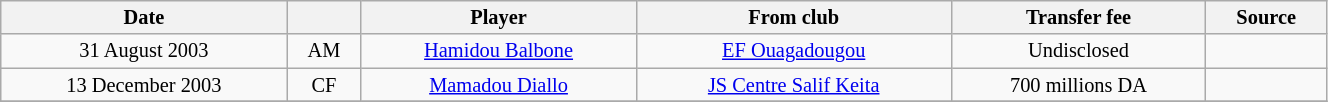<table class="wikitable sortable" style="width:70%; text-align:center; font-size:85%; text-align:centre;">
<tr>
<th><strong>Date</strong></th>
<th><strong></strong></th>
<th><strong>Player</strong></th>
<th><strong>From club</strong></th>
<th><strong>Transfer fee</strong></th>
<th><strong>Source</strong></th>
</tr>
<tr>
<td>31 August 2003</td>
<td>AM</td>
<td> <a href='#'>Hamidou Balbone</a></td>
<td> <a href='#'>EF Ouagadougou</a></td>
<td>Undisclosed</td>
<td></td>
</tr>
<tr>
<td>13 December 2003</td>
<td>CF</td>
<td> <a href='#'>Mamadou Diallo</a></td>
<td> <a href='#'>JS Centre Salif Keita</a></td>
<td>700 millions DA</td>
<td></td>
</tr>
<tr>
</tr>
</table>
